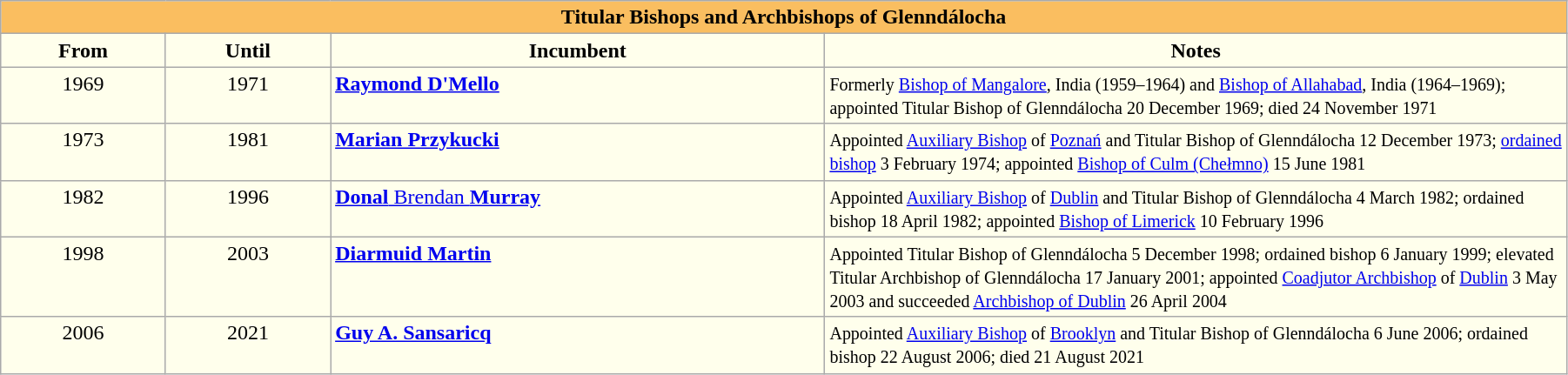<table class="wikitable" style="width:95%;" border="1" cellpadding="2">
<tr>
<th style="background-color:#FABE60" colspan="4">Titular Bishops and Archbishops of Glenndálocha</th>
</tr>
<tr align=center>
<th style="background-color:#ffffec" width="10%">From</th>
<th style="background-color:#ffffec" width="10%">Until</th>
<th style="background-color:#ffffec" width="30%">Incumbent</th>
<th style="background-color:#ffffec" width="45%">Notes</th>
</tr>
<tr valign=top bgcolor="#ffffec">
<td align=center>1969</td>
<td align=center>1971</td>
<td><strong><a href='#'>Raymond D'Mello</a></strong></td>
<td><small>Formerly <a href='#'>Bishop of Mangalore</a>, India (1959–1964) and <a href='#'>Bishop of Allahabad</a>, India (1964–1969); appointed Titular Bishop of Glenndálocha 20 December 1969; died 24 November 1971</small></td>
</tr>
<tr valign=top bgcolor="#ffffec">
<td align=center>1973</td>
<td align=center>1981</td>
<td><strong><a href='#'>Marian Przykucki</a></strong></td>
<td><small>Appointed <a href='#'>Auxiliary Bishop</a> of <a href='#'>Poznań</a> and Titular Bishop of Glenndálocha 12 December 1973; <a href='#'>ordained bishop</a> 3 February 1974; appointed <a href='#'>Bishop of Culm (Chełmno)</a> 15 June 1981</small></td>
</tr>
<tr valign=top bgcolor="#ffffec">
<td align=center>1982</td>
<td align=center>1996</td>
<td><a href='#'><strong>Donal</strong> Brendan <strong>Murray</strong></a></td>
<td><small>Appointed <a href='#'>Auxiliary Bishop</a> of <a href='#'>Dublin</a> and Titular Bishop of Glenndálocha 4 March 1982; ordained bishop 18 April 1982; appointed <a href='#'>Bishop of Limerick</a> 10 February 1996</small></td>
</tr>
<tr valign=top bgcolor="#ffffec">
<td align=center>1998</td>
<td align=center>2003</td>
<td><strong><a href='#'>Diarmuid Martin</a></strong></td>
<td><small>Appointed Titular Bishop of Glenndálocha 5 December 1998; ordained bishop 6 January 1999; elevated Titular Archbishop of Glenndálocha 17 January 2001; appointed <a href='#'>Coadjutor Archbishop</a> of <a href='#'>Dublin</a> 3 May 2003 and succeeded <a href='#'>Archbishop of Dublin</a> 26 April 2004</small></td>
</tr>
<tr valign=top bgcolor="#ffffec">
<td align=center>2006</td>
<td align=center>2021</td>
<td><strong><a href='#'>Guy A. Sansaricq</a></strong></td>
<td><small>Appointed <a href='#'>Auxiliary Bishop</a> of <a href='#'>Brooklyn</a> and Titular Bishop of Glenndálocha 6 June 2006; ordained bishop 22 August 2006; died 21 August 2021</small></td>
</tr>
</table>
